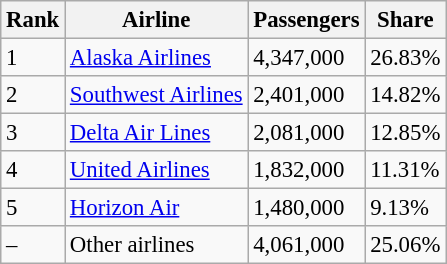<table class="wikitable sortable" style="font-size: 95%">
<tr>
<th>Rank</th>
<th>Airline</th>
<th>Passengers</th>
<th>Share</th>
</tr>
<tr>
<td>1</td>
<td><a href='#'>Alaska Airlines</a></td>
<td>4,347,000</td>
<td>26.83%</td>
</tr>
<tr>
<td>2</td>
<td><a href='#'>Southwest Airlines</a></td>
<td>2,401,000</td>
<td>14.82%</td>
</tr>
<tr>
<td>3</td>
<td><a href='#'>Delta Air Lines</a></td>
<td>2,081,000</td>
<td>12.85%</td>
</tr>
<tr>
<td>4</td>
<td><a href='#'>United Airlines</a></td>
<td>1,832,000</td>
<td>11.31%</td>
</tr>
<tr>
<td>5</td>
<td><a href='#'>Horizon Air</a></td>
<td>1,480,000</td>
<td>9.13%</td>
</tr>
<tr>
<td>–</td>
<td>Other airlines</td>
<td>4,061,000</td>
<td>25.06%</td>
</tr>
</table>
